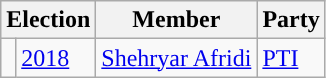<table class="wikitable">
<tr>
<th colspan="2">Election</th>
<th>Member</th>
<th>Party</th>
</tr>
<tr>
<td style="background-color: "></td>
<td><a href='#'>2018</a></td>
<td><a href='#'>Shehryar Afridi</a></td>
<td><a href='#'>PTI</a></td>
</tr>
</table>
